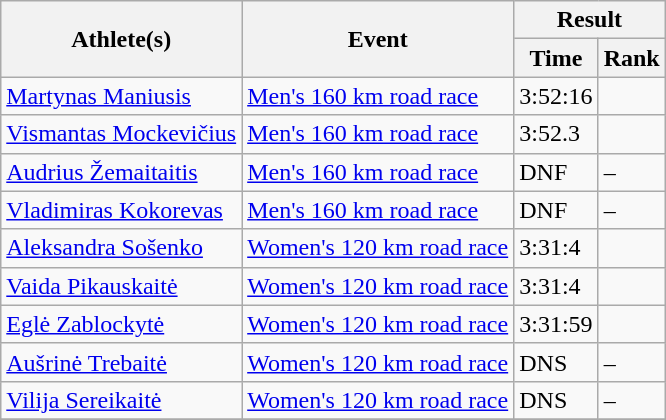<table class="wikitable">
<tr>
<th rowspan="2">Athlete(s)</th>
<th rowspan="2">Event</th>
<th colspan="2">Result</th>
</tr>
<tr>
<th>Time</th>
<th>Rank</th>
</tr>
<tr>
<td><a href='#'>Martynas Maniusis</a></td>
<td><a href='#'>Men's 160 km road race</a></td>
<td>3:52:16</td>
<td></td>
</tr>
<tr>
<td><a href='#'>Vismantas Mockevičius</a></td>
<td><a href='#'>Men's 160 km road race</a></td>
<td>3:52.3</td>
<td></td>
</tr>
<tr>
<td><a href='#'>Audrius Žemaitaitis</a></td>
<td><a href='#'>Men's 160 km road race</a></td>
<td>DNF</td>
<td>–</td>
</tr>
<tr>
<td><a href='#'>Vladimiras Kokorevas</a></td>
<td><a href='#'>Men's 160 km road race</a></td>
<td>DNF</td>
<td>–</td>
</tr>
<tr>
<td><a href='#'>Aleksandra Sošenko</a></td>
<td><a href='#'>Women's 120 km road race</a></td>
<td>3:31:4</td>
<td></td>
</tr>
<tr>
<td><a href='#'>Vaida Pikauskaitė</a></td>
<td><a href='#'>Women's 120 km road race</a></td>
<td>3:31:4</td>
<td></td>
</tr>
<tr>
<td><a href='#'>Eglė Zablockytė</a></td>
<td><a href='#'>Women's 120 km road race</a></td>
<td>3:31:59</td>
<td></td>
</tr>
<tr>
<td><a href='#'>Aušrinė Trebaitė</a></td>
<td><a href='#'>Women's 120 km road race</a></td>
<td>DNS</td>
<td>–</td>
</tr>
<tr>
<td><a href='#'>Vilija Sereikaitė</a></td>
<td><a href='#'>Women's 120 km road race</a></td>
<td>DNS</td>
<td>–</td>
</tr>
<tr>
</tr>
</table>
